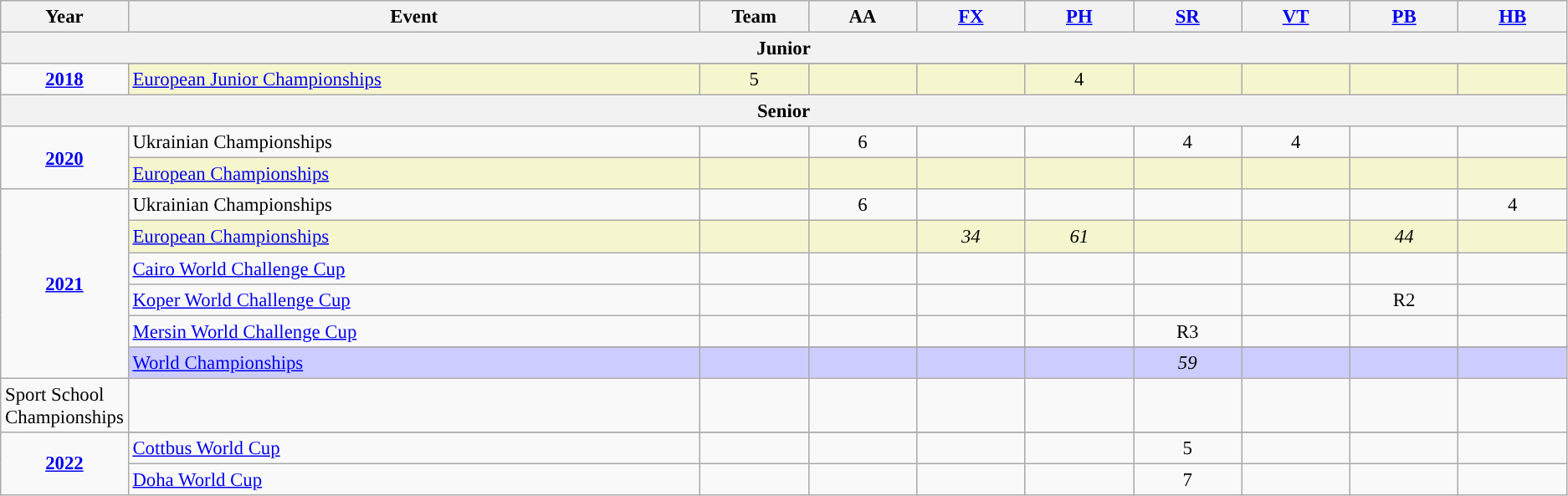<table class="wikitable sortable" style="text-align:center; font-size:95%;">
<tr>
<th width=7% class=unsortable>Year</th>
<th width=37% class=unsortable>Event</th>
<th width=7% class=unsortable>Team</th>
<th width=7% class=unsortable>AA</th>
<th width=7% class=unsortable><a href='#'>FX</a></th>
<th width=7% class=unsortable><a href='#'>PH</a></th>
<th width=7% class=unsortable><a href='#'>SR</a></th>
<th width=7% class=unsortable><a href='#'>VT</a></th>
<th width=7% class=unsortable><a href='#'>PB</a></th>
<th width=7% class=unsortable><a href='#'>HB</a></th>
</tr>
<tr>
<th colspan="10"><strong>Junior</strong></th>
</tr>
<tr>
<td rowspan="2"><strong><a href='#'>2018</a></strong></td>
</tr>
<tr bgcolor=#F5F6CE>
<td align=left><a href='#'>European Junior Championships</a></td>
<td>5</td>
<td></td>
<td></td>
<td>4</td>
<td></td>
<td></td>
<td></td>
<td></td>
</tr>
<tr>
<th colspan="10"><strong>Senior</strong></th>
</tr>
<tr>
<td rowspan="2"><strong><a href='#'>2020</a></strong></td>
<td align=left>Ukrainian Championships</td>
<td></td>
<td>6</td>
<td></td>
<td></td>
<td>4</td>
<td>4</td>
<td></td>
<td></td>
</tr>
<tr bgcolor=#F5F6CE>
<td align=left><a href='#'>European Championships</a></td>
<td></td>
<td></td>
<td></td>
<td></td>
<td></td>
<td></td>
<td></td>
<td></td>
</tr>
<tr>
<td rowspan="7"><strong><a href='#'>2021</a></strong></td>
<td align=left>Ukrainian Championships</td>
<td></td>
<td>6</td>
<td></td>
<td></td>
<td></td>
<td></td>
<td></td>
<td>4</td>
</tr>
<tr bgcolor=#F5F6CE>
<td align=left><a href='#'>European Championships</a></td>
<td></td>
<td></td>
<td><em>34</em></td>
<td><em>61</em></td>
<td></td>
<td></td>
<td><em>44</em></td>
<td></td>
</tr>
<tr>
<td align=left><a href='#'>Cairo World Challenge Cup</a></td>
<td></td>
<td></td>
<td></td>
<td></td>
<td></td>
<td></td>
<td></td>
<td></td>
</tr>
<tr>
<td align=left><a href='#'>Koper World Challenge Cup</a></td>
<td></td>
<td></td>
<td></td>
<td></td>
<td></td>
<td></td>
<td>R2</td>
<td></td>
</tr>
<tr>
<td align=left><a href='#'>Mersin World Challenge Cup</a></td>
<td></td>
<td></td>
<td></td>
<td></td>
<td>R3</td>
<td></td>
<td></td>
<td></td>
</tr>
<tr>
</tr>
<tr bgcolor=#CCCCFF>
<td align=left><a href='#'>World Championships</a></td>
<td></td>
<td></td>
<td></td>
<td></td>
<td><em>59</em></td>
<td></td>
<td></td>
<td></td>
</tr>
<tr>
<td align=left>Sport School Championships</td>
<td></td>
<td></td>
<td></td>
<td></td>
<td></td>
<td></td>
<td></td>
<td></td>
</tr>
<tr>
<td rowspan="4"><strong><a href='#'>2022</a></strong></td>
</tr>
<tr>
<td align=left><a href='#'>Cottbus World Cup</a></td>
<td></td>
<td></td>
<td></td>
<td></td>
<td>5</td>
<td></td>
<td></td>
<td></td>
</tr>
<tr>
<td align=left><a href='#'>Doha World Cup</a></td>
<td></td>
<td></td>
<td></td>
<td></td>
<td>7</td>
<td></td>
<td></td>
<td></td>
</tr>
</table>
